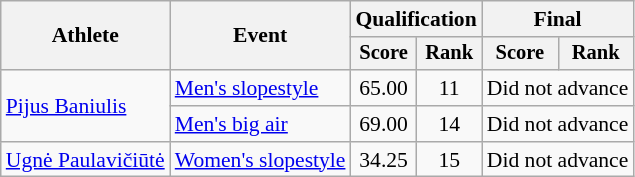<table class="wikitable" style="font-size:90%">
<tr>
<th rowspan=2>Athlete</th>
<th rowspan=2>Event</th>
<th colspan=2>Qualification</th>
<th colspan=2>Final</th>
</tr>
<tr style="font-size:95%">
<th>Score</th>
<th>Rank</th>
<th>Score</th>
<th>Rank</th>
</tr>
<tr align=center>
<td align=left rowspan=2><a href='#'>Pijus Baniulis</a></td>
<td align=left><a href='#'>Men's slopestyle</a></td>
<td>65.00</td>
<td>11</td>
<td colspan=2>Did not advance</td>
</tr>
<tr align=center>
<td align=left><a href='#'>Men's big air</a></td>
<td>69.00</td>
<td>14</td>
<td colspan=2>Did not advance</td>
</tr>
<tr align=center>
<td align=left><a href='#'>Ugnė Paulavičiūtė</a></td>
<td align=left><a href='#'>Women's slopestyle</a></td>
<td>34.25</td>
<td>15</td>
<td colspan=2>Did not advance</td>
</tr>
</table>
